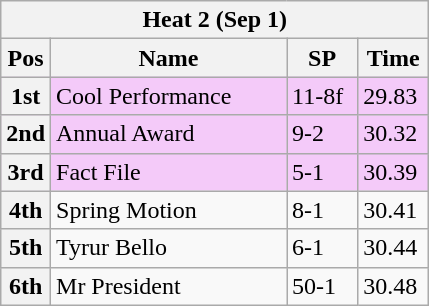<table class="wikitable">
<tr>
<th colspan="6">Heat 2 (Sep 1)</th>
</tr>
<tr>
<th width=20>Pos</th>
<th width=150>Name</th>
<th width=40>SP</th>
<th width=40>Time</th>
</tr>
<tr style="background: #f4caf9;">
<th>1st</th>
<td>Cool Performance</td>
<td>11-8f</td>
<td>29.83</td>
</tr>
<tr style="background: #f4caf9;">
<th>2nd</th>
<td>Annual Award</td>
<td>9-2</td>
<td>30.32</td>
</tr>
<tr style="background: #f4caf9;">
<th>3rd</th>
<td>Fact File</td>
<td>5-1</td>
<td>30.39</td>
</tr>
<tr>
<th>4th</th>
<td>Spring Motion</td>
<td>8-1</td>
<td>30.41</td>
</tr>
<tr>
<th>5th</th>
<td>Tyrur Bello</td>
<td>6-1</td>
<td>30.44</td>
</tr>
<tr>
<th>6th</th>
<td>Mr President</td>
<td>50-1</td>
<td>30.48</td>
</tr>
</table>
